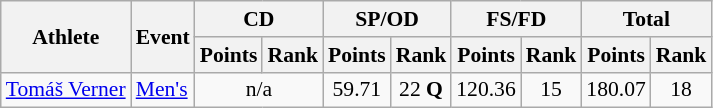<table class="wikitable" style="font-size:90%">
<tr>
<th rowspan="2">Athlete</th>
<th rowspan="2">Event</th>
<th colspan="2">CD</th>
<th colspan="2">SP/OD</th>
<th colspan="2">FS/FD</th>
<th colspan="2">Total</th>
</tr>
<tr>
<th>Points</th>
<th>Rank</th>
<th>Points</th>
<th>Rank</th>
<th>Points</th>
<th>Rank</th>
<th>Points</th>
<th>Rank</th>
</tr>
<tr>
<td><a href='#'>Tomáš Verner</a></td>
<td><a href='#'>Men's</a></td>
<td colspan=2 align="center">n/a</td>
<td align="center">59.71</td>
<td align="center">22 <strong>Q</strong></td>
<td align="center">120.36</td>
<td align="center">15</td>
<td align="center">180.07</td>
<td align="center">18</td>
</tr>
</table>
